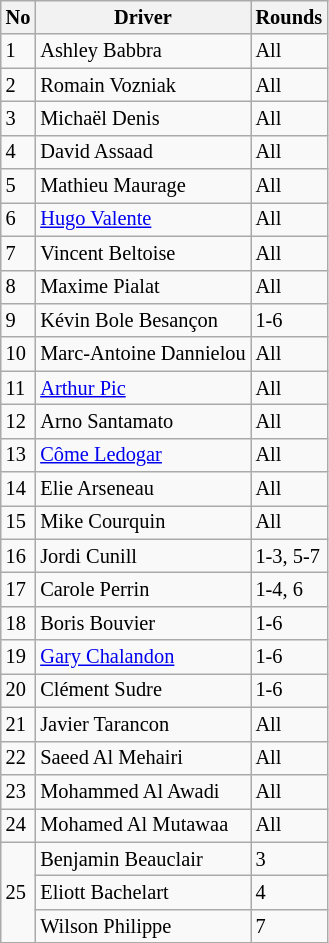<table class="wikitable" style="font-size: 85%;">
<tr>
<th>No</th>
<th>Driver</th>
<th>Rounds</th>
</tr>
<tr>
<td>1</td>
<td> Ashley Babbra</td>
<td>All</td>
</tr>
<tr>
<td>2</td>
<td> Romain Vozniak</td>
<td>All</td>
</tr>
<tr>
<td>3</td>
<td> Michaël Denis</td>
<td>All</td>
</tr>
<tr>
<td>4</td>
<td> David Assaad</td>
<td>All</td>
</tr>
<tr>
<td>5</td>
<td> Mathieu Maurage</td>
<td>All</td>
</tr>
<tr>
<td>6</td>
<td> <a href='#'>Hugo Valente</a></td>
<td>All</td>
</tr>
<tr>
<td>7</td>
<td> Vincent Beltoise</td>
<td>All</td>
</tr>
<tr>
<td>8</td>
<td> Maxime Pialat</td>
<td>All</td>
</tr>
<tr>
<td>9</td>
<td> Kévin Bole Besançon</td>
<td>1-6</td>
</tr>
<tr>
<td>10</td>
<td> Marc-Antoine Dannielou</td>
<td>All</td>
</tr>
<tr>
<td>11</td>
<td> <a href='#'>Arthur Pic</a></td>
<td>All</td>
</tr>
<tr>
<td>12</td>
<td> Arno Santamato</td>
<td>All</td>
</tr>
<tr>
<td>13</td>
<td> <a href='#'>Côme Ledogar</a></td>
<td>All</td>
</tr>
<tr>
<td>14</td>
<td> Elie Arseneau</td>
<td>All</td>
</tr>
<tr>
<td>15</td>
<td> Mike Courquin</td>
<td>All</td>
</tr>
<tr>
<td>16</td>
<td> Jordi Cunill</td>
<td>1-3, 5-7</td>
</tr>
<tr>
<td>17</td>
<td> Carole Perrin</td>
<td>1-4, 6</td>
</tr>
<tr>
<td>18</td>
<td> Boris Bouvier</td>
<td>1-6</td>
</tr>
<tr>
<td>19</td>
<td> <a href='#'>Gary Chalandon</a></td>
<td>1-6</td>
</tr>
<tr>
<td>20</td>
<td> Clément Sudre</td>
<td>1-6</td>
</tr>
<tr>
<td>21</td>
<td> Javier Tarancon</td>
<td>All</td>
</tr>
<tr>
<td>22</td>
<td> Saeed Al Mehairi</td>
<td>All</td>
</tr>
<tr>
<td>23</td>
<td> Mohammed Al Awadi</td>
<td>All</td>
</tr>
<tr>
<td>24</td>
<td> Mohamed Al Mutawaa</td>
<td>All</td>
</tr>
<tr>
<td rowspan=3>25</td>
<td> Benjamin Beauclair</td>
<td>3</td>
</tr>
<tr>
<td> Eliott Bachelart</td>
<td>4</td>
</tr>
<tr>
<td> Wilson Philippe</td>
<td>7</td>
</tr>
</table>
